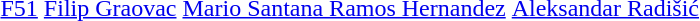<table>
<tr>
<td><a href='#'>F51</a></td>
<td><a href='#'>Filip Graovac</a><br></td>
<td><a href='#'>Mario Santana Ramos Hernandez</a><br></td>
<td><a href='#'>Aleksandar Radišić</a><br></td>
</tr>
<tr>
</tr>
</table>
